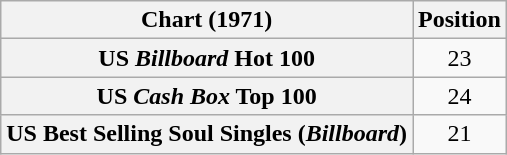<table class="wikitable sortable plainrowheaders">
<tr>
<th scope="col">Chart (1971)</th>
<th scope="col">Position</th>
</tr>
<tr>
<th scope="row">US <em>Billboard</em> Hot 100</th>
<td style="text-align:center;">23</td>
</tr>
<tr>
<th scope="row">US <em>Cash Box</em> Top 100</th>
<td style="text-align:center;">24</td>
</tr>
<tr>
<th scope="row">US Best Selling Soul Singles (<em>Billboard</em>)</th>
<td style="text-align:center;">21</td>
</tr>
</table>
